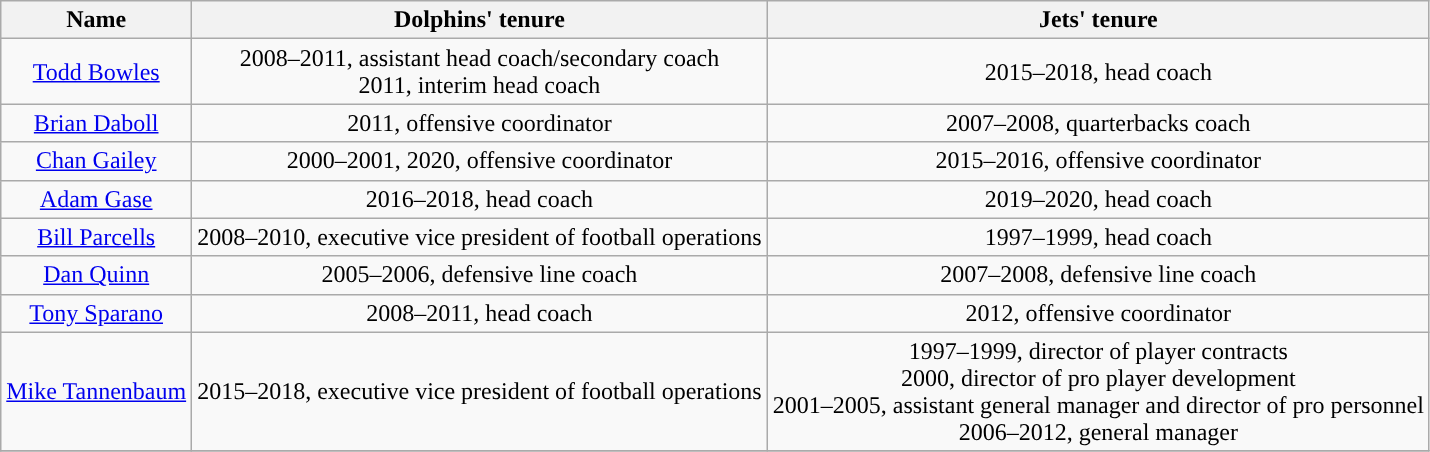<table class="wikitable" style="text-align: center;">
<tr>
<th>Name</th>
<th>Dolphins' tenure</th>
<th>Jets' tenure</th>
</tr>
<tr>
<td><a href='#'>Todd Bowles</a></td>
<td>2008–2011, assistant head coach/secondary coach<br>2011, interim head coach</td>
<td>2015–2018, head coach</td>
</tr>
<tr>
<td><a href='#'>Brian Daboll</a></td>
<td>2011, offensive coordinator</td>
<td>2007–2008, quarterbacks coach</td>
</tr>
<tr>
<td><a href='#'>Chan Gailey</a></td>
<td>2000–2001, 2020, offensive coordinator</td>
<td>2015–2016, offensive coordinator</td>
</tr>
<tr>
<td><a href='#'>Adam Gase</a></td>
<td>2016–2018, head coach</td>
<td>2019–2020, head coach</td>
</tr>
<tr>
<td><a href='#'>Bill Parcells</a></td>
<td>2008–2010, executive vice president of football operations</td>
<td>1997–1999, head coach</td>
</tr>
<tr>
<td><a href='#'>Dan Quinn</a></td>
<td>2005–2006, defensive line coach</td>
<td>2007–2008, defensive line coach</td>
</tr>
<tr>
<td><a href='#'>Tony Sparano</a></td>
<td>2008–2011, head coach</td>
<td>2012, offensive coordinator</td>
</tr>
<tr>
<td><a href='#'>Mike Tannenbaum</a></td>
<td>2015–2018, executive vice president of football operations</td>
<td>1997–1999, director of player contracts<br>2000, director of pro player development<br>2001–2005, assistant general manager and director of pro personnel<br>2006–2012, general manager</td>
</tr>
<tr>
</tr>
</table>
